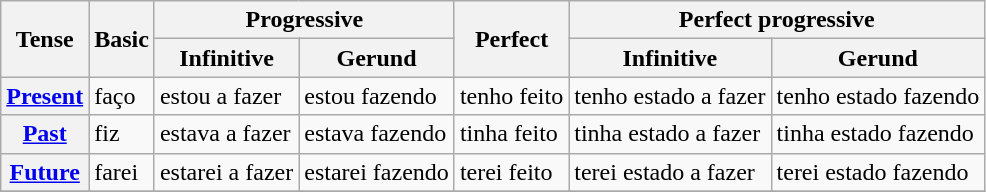<table class="wikitable">
<tr>
<th rowspan="2">Tense</th>
<th rowspan="2">Basic</th>
<th colspan="2">Progressive</th>
<th rowspan="2">Perfect</th>
<th colspan="2">Perfect progressive</th>
</tr>
<tr>
<th>Infinitive</th>
<th>Gerund</th>
<th>Infinitive</th>
<th>Gerund</th>
</tr>
<tr>
<th><a href='#'>Present</a></th>
<td>faço</td>
<td>estou a fazer</td>
<td>estou fazendo</td>
<td>tenho feito</td>
<td>tenho estado a fazer</td>
<td>tenho estado fazendo</td>
</tr>
<tr>
<th><a href='#'>Past</a></th>
<td>fiz</td>
<td>estava a fazer</td>
<td>estava fazendo</td>
<td>tinha feito</td>
<td>tinha estado a fazer</td>
<td>tinha estado fazendo</td>
</tr>
<tr>
<th><a href='#'>Future</a></th>
<td>farei</td>
<td>estarei a fazer</td>
<td>estarei fazendo</td>
<td>terei feito</td>
<td>terei estado a fazer</td>
<td>terei estado fazendo</td>
</tr>
<tr>
</tr>
</table>
